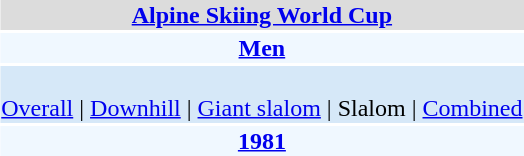<table align="right" class="toccolours" style="margin: 0 0 1em 1em;">
<tr>
<td colspan="2" align=center bgcolor=Gainsboro><strong><a href='#'>Alpine Skiing World Cup</a></strong></td>
</tr>
<tr>
<td colspan="2" align=center bgcolor=AliceBlue><strong><a href='#'>Men</a></strong></td>
</tr>
<tr>
<td colspan="2" align=center bgcolor=D6E8F8><br><a href='#'>Overall</a> | 
<a href='#'>Downhill</a> | 
<a href='#'>Giant slalom</a> | 
Slalom | 
<a href='#'>Combined</a></td>
</tr>
<tr>
<td colspan="2" align=center bgcolor=AliceBlue><strong><a href='#'>1981</a></strong></td>
</tr>
</table>
